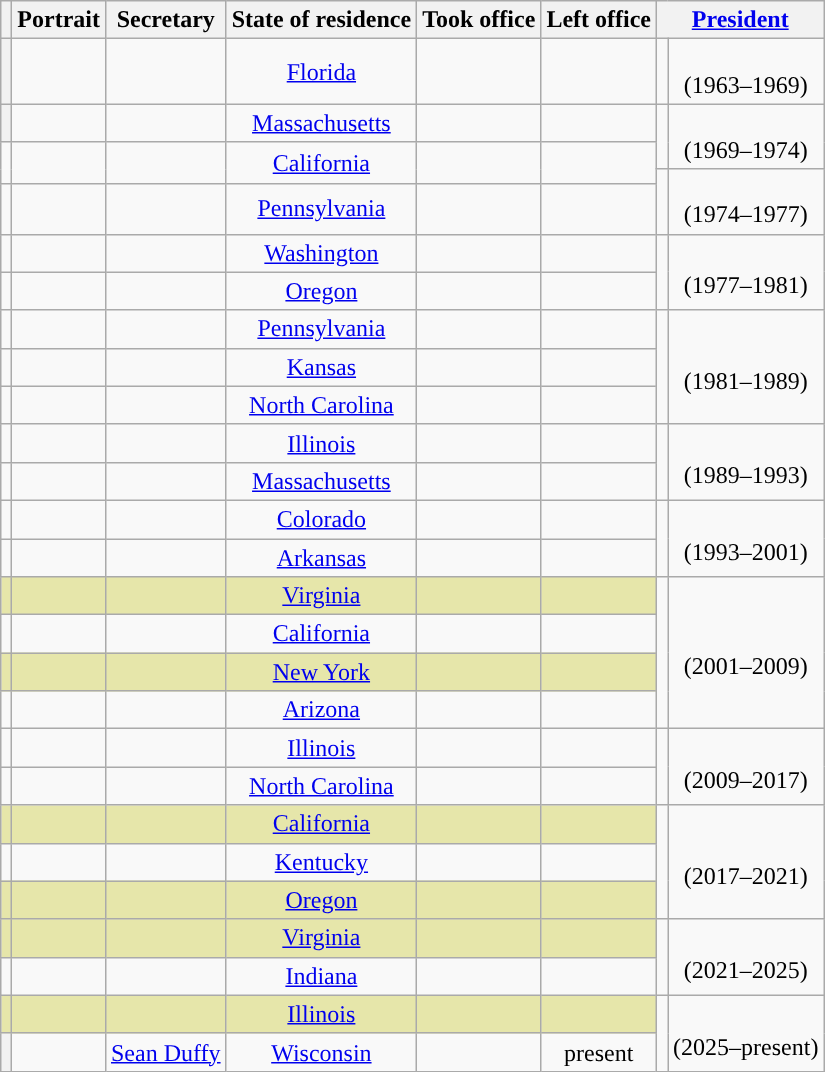<table class="wikitable sortable" style="clear:left; text-align:center;">
<tr>
<th></th>
<th class=unsortable>Portrait</th>
<th>Secretary</th>
<th>State of residence</th>
<th>Took office</th>
<th>Left office</th>
<th colspan=2><a href='#'>President</a></th>
</tr>
<tr>
<th style="background: "></th>
<td data-sort-value="Boyd, Alan"></td>
<td></td>
<td><a href='#'>Florida</a></td>
<td></td>
<td></td>
<td style="background: "></td>
<td data-sort-value="Johnson, Lyndon"><br>(1963–1969)</td>
</tr>
<tr>
<th style="background: "></th>
<td data-sort-value="Volpe, John"></td>
<td></td>
<td><a href='#'>Massachusetts</a></td>
<td></td>
<td></td>
<td rowspan=2 style="background: "></td>
<td rowspan=2 data-sort-value="Nixon, Richard"><br>(1969–1974)</td>
</tr>
<tr>
<td rowspan=2 style="background: "></td>
<td rowspan=2 data-sort-value="Brinegar, Claude"></td>
<td rowspan=2></td>
<td rowspan=2><a href='#'>California</a></td>
<td rowspan=2></td>
<td rowspan=2></td>
</tr>
<tr>
<td rowspan=2 style="background: "></td>
<td rowspan=2 data-sort-value="Ford, Gerald"><br>(1974–1977)</td>
</tr>
<tr>
<td style="background: "></td>
<td data-sort-value="Coleman, Bill"></td>
<td></td>
<td><a href='#'>Pennsylvania</a></td>
<td></td>
<td></td>
</tr>
<tr>
<td style="background: "></td>
<td data-sort-value="Adams, Brockman"></td>
<td></td>
<td><a href='#'>Washington</a></td>
<td></td>
<td></td>
<td rowspan=2 style="background: "></td>
<td rowspan=2 data-sort-value="Carter, Jimmy"><br>(1977–1981)</td>
</tr>
<tr>
<td style="background: "></td>
<td data-sort-value="Goldschmidt, Neil"></td>
<td></td>
<td><a href='#'>Oregon</a></td>
<td></td>
<td></td>
</tr>
<tr>
<td style="background: "></td>
<td data-sort-value="Lewis, Andrew"></td>
<td></td>
<td><a href='#'>Pennsylvania</a></td>
<td></td>
<td></td>
<td rowspan=3 style="background: "></td>
<td rowspan=3 data-sort-value="Reagan, Ronald"><br>(1981–1989)</td>
</tr>
<tr>
<td style="background: "></td>
<td data-sort-value="Dole, Elizabeth"></td>
<td></td>
<td><a href='#'>Kansas</a></td>
<td></td>
<td></td>
</tr>
<tr>
<td style="background: "></td>
<td data-sort-value="Burnley, James"></td>
<td></td>
<td><a href='#'>North Carolina</a></td>
<td></td>
<td></td>
</tr>
<tr>
<td style="background: "></td>
<td data-sort-value="Skinner, Samuel"></td>
<td></td>
<td><a href='#'>Illinois</a></td>
<td></td>
<td></td>
<td rowspan=2 style="background: "></td>
<td rowspan=2 data-sort-value="Bush, George H. W."><br>(1989–1993)</td>
</tr>
<tr>
<td style="background: "></td>
<td data-sort-value="Card, Andy"></td>
<td></td>
<td><a href='#'>Massachusetts</a></td>
<td></td>
<td></td>
</tr>
<tr>
<td style="background: "></td>
<td data-sort-value="Peña, Federico Fabian"></td>
<td></td>
<td><a href='#'>Colorado</a></td>
<td></td>
<td></td>
<td rowspan=2 style="background: "></td>
<td rowspan=2 data-sort-value="Clinton, Bill"><br>(1993–2001)</td>
</tr>
<tr>
<td style="background: "></td>
<td data-sort-value="Slater, Rodney"></td>
<td></td>
<td><a href='#'>Arkansas</a></td>
<td></td>
<td></td>
</tr>
<tr>
<th style="background:#E6E6AA;"><br></th>
<td bgcolor=#E6E6AA data-sort-value="Downey, Mortimer"></td>
<td bgcolor=#E6E6AA><br></td>
<td bgcolor=#E6E6AA><a href='#'>Virginia</a></td>
<td bgcolor=#E6E6AA></td>
<td bgcolor=#E6E6AA></td>
<td rowspan=4 style="background: "></td>
<td rowspan=4 data-sort-value="Bush, George W."><br>(2001–2009)</td>
</tr>
<tr>
<td style="background: "></td>
<td data-sort-value="Mineta, Norm"></td>
<td></td>
<td><a href='#'>California</a></td>
<td></td>
<td></td>
</tr>
<tr>
<th style="background:#E6E6AA;"><br></th>
<td bgcolor=#E6E6AA data-sort-value="Cino, Maria"></td>
<td bgcolor=#E6E6AA><br></td>
<td bgcolor=#E6E6AA><a href='#'>New York</a></td>
<td bgcolor=#E6E6AA></td>
<td bgcolor=#E6E6AA></td>
</tr>
<tr>
<td style="background: "></td>
<td data-sort-value="Peters, Mary"></td>
<td></td>
<td><a href='#'>Arizona</a></td>
<td></td>
<td></td>
</tr>
<tr>
<td style="background: "></td>
<td data-sort-value="LaHood, Ray"></td>
<td></td>
<td><a href='#'>Illinois</a></td>
<td></td>
<td></td>
<td rowspan=2 style="background: "></td>
<td rowspan=2 data-sort-value="Obama, Barack"><br>(2009–2017)</td>
</tr>
<tr>
<td style="background: "></td>
<td data-sort-value="Foxx, Anthony"></td>
<td></td>
<td><a href='#'>North Carolina</a></td>
<td></td>
<td></td>
</tr>
<tr>
<th style="background:#E6E6AA;"></th>
<td bgcolor=#E6E6AA data-sort-value="Huerta, Michael"></td>
<td bgcolor=#E6E6AA><br></td>
<td bgcolor=#E6E6AA><a href='#'>California</a></td>
<td bgcolor=#E6E6AA></td>
<td bgcolor=#E6E6AA></td>
<td rowspan=3 style="background: "></td>
<td rowspan=3 data-sort-value="Trump, Donald"><br>(2017–2021)</td>
</tr>
<tr>
<td style="background: "></td>
<td data-sort-value="Chao, Elaine"></td>
<td></td>
<td><a href='#'>Kentucky</a></td>
<td></td>
<td></td>
</tr>
<tr>
<th style="background:#E6E6AA;"></th>
<td bgcolor=#E6E6AA data-sort-value="Bradbury, Steven"></td>
<td bgcolor=#E6E6AA><br></td>
<td bgcolor=#E6E6AA><a href='#'>Oregon</a></td>
<td bgcolor=#E6E6AA></td>
<td bgcolor=#E6E6AA></td>
</tr>
<tr>
<th style="background:#E6E6AA;"></th>
<td bgcolor=#E6E6AA data-sort-value="Hurdle, Lana"></td>
<td bgcolor=#E6E6AA><br></td>
<td bgcolor=#E6E6AA><a href='#'>Virginia</a></td>
<td bgcolor=#E6E6AA></td>
<td bgcolor=#E6E6AA></td>
<td rowspan=2 style="background: "></td>
<td rowspan=2 data-sort-value="Biden, Joe"><br>(2021–2025)</td>
</tr>
<tr>
<td style="background: "></td>
<td data-sort-value="Buttigieg, Pete"></td>
<td></td>
<td><a href='#'>Indiana</a></td>
<td></td>
<td></td>
</tr>
<tr>
<th style="background:#E6E6AA;"></th>
<td bgcolor=#E6E6AA></td>
<td bgcolor=#E6E6AA><br></td>
<td bgcolor=#E6E6AA><a href='#'>Illinois</a></td>
<td bgcolor=#E6E6AA></td>
<td bgcolor=#E6E6AA></td>
<td rowspan=2 style="background: "></td>
<td rowspan=3 data-sort-value="Trump, Donald"><br>(2025–present)</td>
</tr>
<tr>
<th style="background: "></th>
<td data-sort-value="Duffy, Sean"></td>
<td><a href='#'>Sean Duffy</a></td>
<td><a href='#'>Wisconsin</a></td>
<td></td>
<td>present</td>
</tr>
</table>
